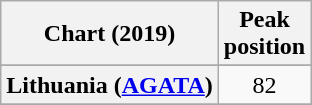<table class="wikitable sortable plainrowheaders" style="text-align:center">
<tr>
<th>Chart (2019)</th>
<th>Peak<br>position</th>
</tr>
<tr>
</tr>
<tr>
<th scope="row">Lithuania (<a href='#'>AGATA</a>)</th>
<td>82</td>
</tr>
<tr>
</tr>
<tr>
</tr>
<tr>
</tr>
<tr>
</tr>
<tr>
</tr>
</table>
